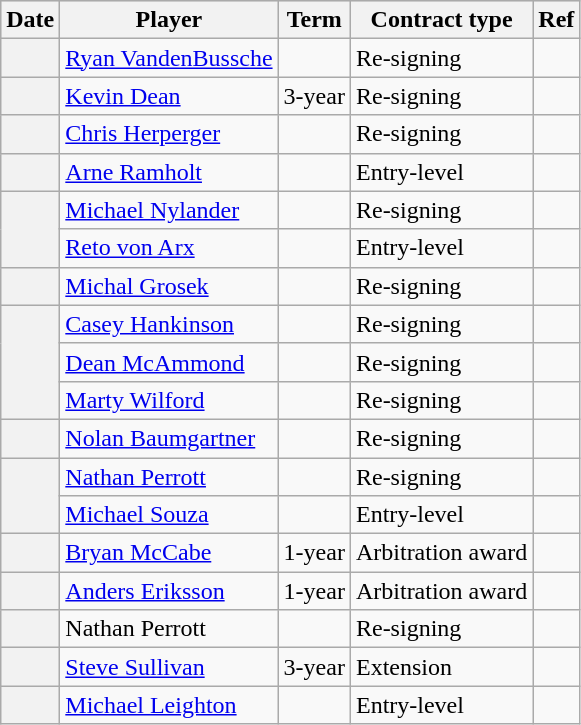<table class="wikitable plainrowheaders">
<tr style="background:#ddd; text-align:center;">
<th>Date</th>
<th>Player</th>
<th>Term</th>
<th>Contract type</th>
<th>Ref</th>
</tr>
<tr>
<th scope="row"></th>
<td><a href='#'>Ryan VandenBussche</a></td>
<td></td>
<td>Re-signing</td>
<td></td>
</tr>
<tr>
<th scope="row"></th>
<td><a href='#'>Kevin Dean</a></td>
<td>3-year</td>
<td>Re-signing</td>
<td></td>
</tr>
<tr>
<th scope="row"></th>
<td><a href='#'>Chris Herperger</a></td>
<td></td>
<td>Re-signing</td>
<td></td>
</tr>
<tr>
<th scope="row"></th>
<td><a href='#'>Arne Ramholt</a></td>
<td></td>
<td>Entry-level</td>
<td></td>
</tr>
<tr>
<th scope="row" rowspan=2></th>
<td><a href='#'>Michael Nylander</a></td>
<td></td>
<td>Re-signing</td>
<td></td>
</tr>
<tr>
<td><a href='#'>Reto von Arx</a></td>
<td></td>
<td>Entry-level</td>
<td></td>
</tr>
<tr>
<th scope="row"></th>
<td><a href='#'>Michal Grosek</a></td>
<td></td>
<td>Re-signing</td>
<td></td>
</tr>
<tr>
<th scope="row" rowspan=3></th>
<td><a href='#'>Casey Hankinson</a></td>
<td></td>
<td>Re-signing</td>
<td></td>
</tr>
<tr>
<td><a href='#'>Dean McAmmond</a></td>
<td></td>
<td>Re-signing</td>
<td></td>
</tr>
<tr>
<td><a href='#'>Marty Wilford</a></td>
<td></td>
<td>Re-signing</td>
<td></td>
</tr>
<tr>
<th scope="row"></th>
<td><a href='#'>Nolan Baumgartner</a></td>
<td></td>
<td>Re-signing</td>
<td></td>
</tr>
<tr>
<th scope="row" rowspan=2></th>
<td><a href='#'>Nathan Perrott</a></td>
<td></td>
<td>Re-signing</td>
<td></td>
</tr>
<tr>
<td><a href='#'>Michael Souza</a></td>
<td></td>
<td>Entry-level</td>
<td></td>
</tr>
<tr>
<th scope="row"></th>
<td><a href='#'>Bryan McCabe</a></td>
<td>1-year</td>
<td>Arbitration award</td>
<td></td>
</tr>
<tr>
<th scope="row"></th>
<td><a href='#'>Anders Eriksson</a></td>
<td>1-year</td>
<td>Arbitration award</td>
<td></td>
</tr>
<tr>
<th scope="row"></th>
<td>Nathan Perrott</td>
<td></td>
<td>Re-signing</td>
<td></td>
</tr>
<tr>
<th scope="row"></th>
<td><a href='#'>Steve Sullivan</a></td>
<td>3-year</td>
<td>Extension</td>
<td></td>
</tr>
<tr>
<th scope="row"></th>
<td><a href='#'>Michael Leighton</a></td>
<td></td>
<td>Entry-level</td>
<td></td>
</tr>
</table>
